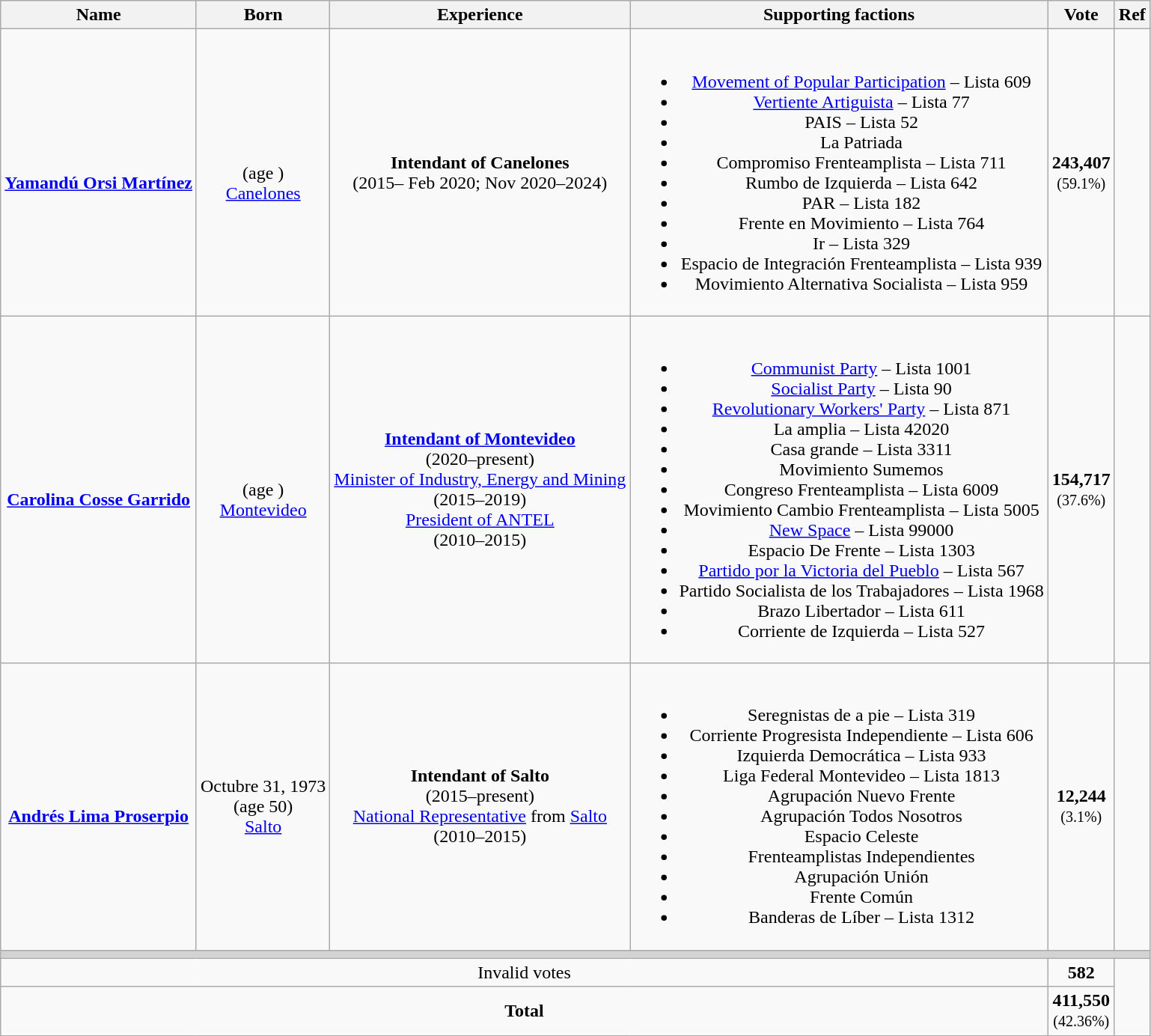<table class="wikitable sortable" style="text-align:center;">
<tr>
<th>Name</th>
<th>Born</th>
<th class="unsortable">Experience</th>
<th>Supporting factions</th>
<th>Vote</th>
<th>Ref</th>
</tr>
<tr>
<td data-sort-value="Orsi, Yamandú"><strong><br><a href='#'>Yamandú Orsi Martínez</a></strong></td>
<td><br>(age )<br><a href='#'>Canelones</a></td>
<td><strong>Intendant of Canelones</strong><br>(2015– Feb 2020; Nov 2020–2024)</td>
<td><br><ul><li><a href='#'>Movement of Popular Participation</a> – Lista 609</li><li><a href='#'>Vertiente Artiguista</a> – Lista 77</li><li>PAIS – Lista 52</li><li>La Patriada</li><li>Compromiso Frenteamplista – Lista 711</li><li>Rumbo de Izquierda – Lista 642</li><li>PAR –  Lista 182</li><li>Frente en Movimiento –  Lista 764</li><li>Ir – Lista 329</li><li>Espacio de Integración Frenteamplista –  Lista 939</li><li>Movimiento Alternativa Socialista – Lista 959</li></ul></td>
<td><strong>243,407</strong><br><small>(59.1%)</small></td>
<td></td>
</tr>
<tr>
<td data-sort-value="Cosse, Carolina"><strong><br><a href='#'>Carolina Cosse Garrido</a></strong></td>
<td><br>(age )<br><a href='#'>Montevideo</a></td>
<td><strong><a href='#'>Intendant of Montevideo</a></strong> <br>(2020–present)<br><a href='#'>Minister of Industry, Energy and Mining</a><br>(2015–2019)<br><a href='#'>President of ANTEL</a><br>(2010–2015)</td>
<td><br><ul><li><a href='#'>Communist Party</a> –  Lista 1001</li><li><a href='#'>Socialist Party</a> – Lista 90</li><li><a href='#'>Revolutionary Workers' Party</a> – Lista 871</li><li>La amplia –  Lista 42020</li><li>Casa grande –  Lista 3311</li><li>Movimiento Sumemos</li><li>Congreso Frenteamplista –  Lista 6009</li><li>Movimiento Cambio Frenteamplista –  Lista 5005</li><li><a href='#'>New Space</a> – Lista 99000</li><li>Espacio De Frente – Lista 1303</li><li><a href='#'>Partido por la Victoria del Pueblo</a> – Lista 567</li><li>Partido Socialista de los Trabajadores – Lista 1968</li><li>Brazo Libertador – Lista 611</li><li>Corriente de Izquierda – Lista 527</li></ul></td>
<td><strong>154,717</strong><br><small>(37.6%)</small></td>
<td></td>
</tr>
<tr>
<td data-sort-value="Lima, Andrés"><strong><br><a href='#'>Andrés Lima Proserpio</a></strong></td>
<td>Octubre 31, 1973<br>(age 50)<br><a href='#'>Salto</a></td>
<td><strong>Intendant of Salto</strong><br>(2015–present)<br><a href='#'>National Representative</a> from <a href='#'>Salto</a><br>(2010–2015)</td>
<td><br><ul><li>Seregnistas de a pie – Lista 319</li><li>Corriente Progresista Independiente – Lista 606</li><li>Izquierda Democrática – Lista 933</li><li>Liga Federal Montevideo – Lista 1813</li><li>Agrupación Nuevo Frente</li><li>Agrupación Todos Nosotros</li><li>Espacio Celeste</li><li>Frenteamplistas Independientes</li><li>Agrupación Unión</li><li>Frente Común</li><li>Banderas de Líber – Lista 1312</li></ul></td>
<td><strong>12,244</strong><br><small>(3.1%)</small></td>
<td></td>
</tr>
<tr>
<td bgcolor="lightgray" colspan="6"></td>
</tr>
<tr>
<td colspan="4">Invalid votes</td>
<td><strong>582</strong></td>
<td rowspan="2"></td>
</tr>
<tr>
<td colspan="4"><strong>Total</strong></td>
<td><strong>411,550</strong><br><small>(42.36%)</small></td>
</tr>
</table>
